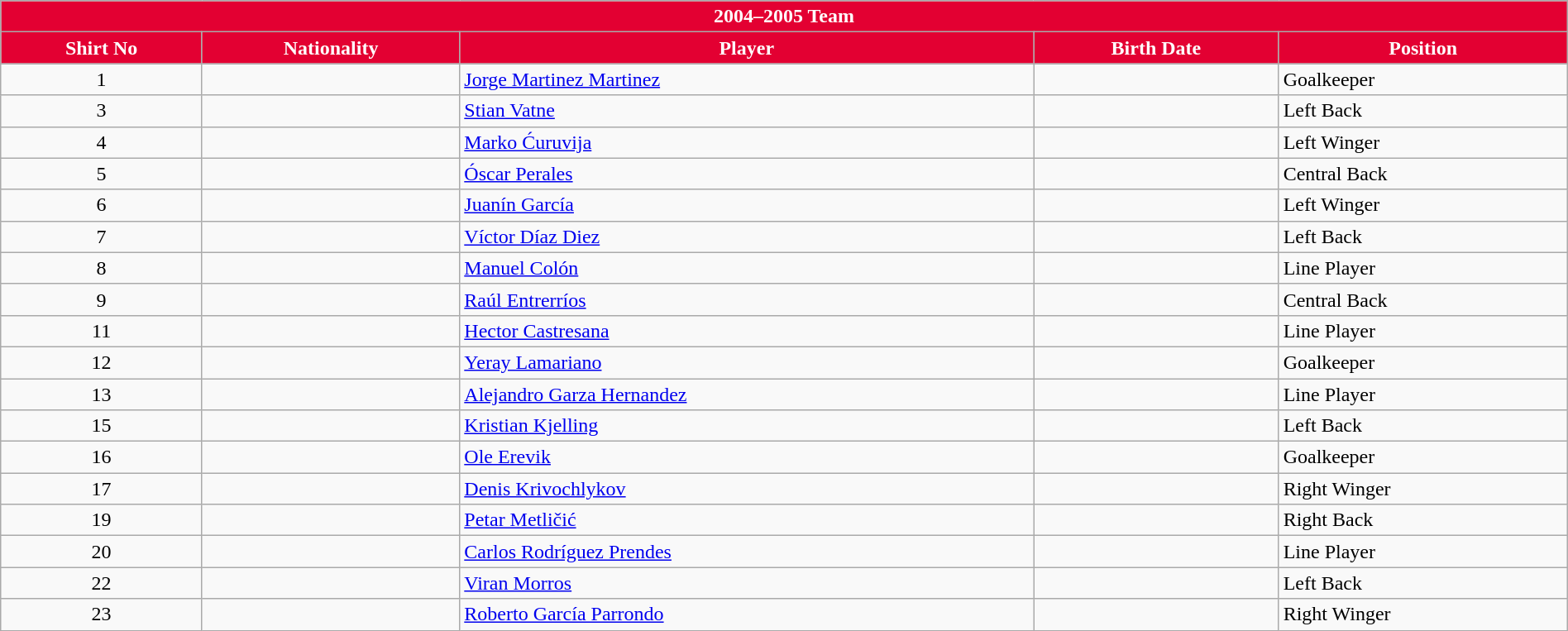<table class="wikitable collapsible collapsed" style="width:100%;">
<tr>
<th colspan=5 style="background-color:#E30032;color:#FFFFFF;text-align:center;"> <strong>2004–2005 Team</strong></th>
</tr>
<tr>
<th style="color:#FFFFFF; background:#E30032">Shirt No</th>
<th style="color:#FFFFFF; background:#E30032">Nationality</th>
<th style="color:#FFFFFF; background:#E30032">Player</th>
<th style="color:#FFFFFF; background:#E30032">Birth Date</th>
<th style="color:#FFFFFF; background:#E30032">Position</th>
</tr>
<tr>
<td align=center>1</td>
<td></td>
<td><a href='#'>Jorge Martinez Martinez</a></td>
<td></td>
<td>Goalkeeper</td>
</tr>
<tr>
<td align=center>3</td>
<td></td>
<td><a href='#'>Stian Vatne</a></td>
<td></td>
<td>Left Back</td>
</tr>
<tr>
<td align=center>4</td>
<td></td>
<td><a href='#'>Marko Ćuruvija</a></td>
<td></td>
<td>Left Winger</td>
</tr>
<tr>
<td align=center>5</td>
<td></td>
<td><a href='#'>Óscar Perales</a></td>
<td></td>
<td>Central Back</td>
</tr>
<tr>
<td align=center>6</td>
<td></td>
<td><a href='#'>Juanín García</a></td>
<td></td>
<td>Left Winger</td>
</tr>
<tr>
<td align=center>7</td>
<td></td>
<td><a href='#'>Víctor Díaz Diez</a></td>
<td></td>
<td>Left Back</td>
</tr>
<tr>
<td align=center>8</td>
<td></td>
<td><a href='#'>Manuel Colón</a></td>
<td></td>
<td>Line Player</td>
</tr>
<tr>
<td align=center>9</td>
<td></td>
<td><a href='#'>Raúl Entrerríos</a></td>
<td></td>
<td>Central Back</td>
</tr>
<tr>
<td align=center>11</td>
<td></td>
<td><a href='#'>Hector Castresana</a></td>
<td></td>
<td>Line Player</td>
</tr>
<tr>
<td align=center>12</td>
<td></td>
<td><a href='#'>Yeray Lamariano</a></td>
<td></td>
<td>Goalkeeper</td>
</tr>
<tr>
<td align=center>13</td>
<td></td>
<td><a href='#'>Alejandro Garza Hernandez</a></td>
<td></td>
<td>Line Player</td>
</tr>
<tr>
<td align=center>15</td>
<td></td>
<td><a href='#'>Kristian Kjelling</a></td>
<td></td>
<td>Left Back</td>
</tr>
<tr>
<td align=center>16</td>
<td></td>
<td><a href='#'>Ole Erevik</a></td>
<td></td>
<td>Goalkeeper</td>
</tr>
<tr>
<td align=center>17</td>
<td></td>
<td><a href='#'>Denis Krivochlykov</a></td>
<td></td>
<td>Right Winger</td>
</tr>
<tr>
<td align=center>19</td>
<td></td>
<td><a href='#'>Petar Metličić</a></td>
<td></td>
<td>Right Back</td>
</tr>
<tr>
<td align=center>20</td>
<td></td>
<td><a href='#'>Carlos Rodríguez Prendes</a></td>
<td></td>
<td>Line Player</td>
</tr>
<tr>
<td align=center>22</td>
<td></td>
<td><a href='#'>Viran Morros</a></td>
<td></td>
<td>Left Back</td>
</tr>
<tr>
<td align=center>23</td>
<td></td>
<td><a href='#'>Roberto García Parrondo</a></td>
<td></td>
<td>Right Winger</td>
</tr>
</table>
